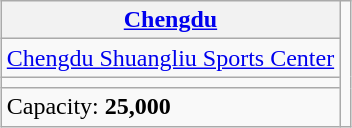<table class="wikitable" style="margin-left: auto; margin-right: auto; border: none;">
<tr>
<th><a href='#'>Chengdu</a></th>
<td rowspan="4"><br></td>
</tr>
<tr>
<td><a href='#'>Chengdu Shuangliu Sports Center</a></td>
</tr>
<tr>
<td><small></small></td>
</tr>
<tr>
<td>Capacity: <strong>25,000</strong></td>
</tr>
</table>
